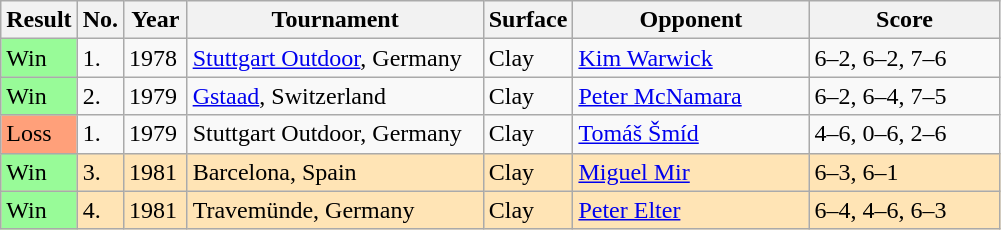<table class="sortable wikitable">
<tr>
<th style="width:40px">Result</th>
<th style="width:20px" class="unsortable">No.</th>
<th style="width:35px">Year</th>
<th style="width:190px">Tournament</th>
<th style="width:50px">Surface</th>
<th style="width:150px">Opponent</th>
<th style="width:120px" class="unsortable">Score</th>
</tr>
<tr>
<td style="background:#98fb98;">Win</td>
<td>1.</td>
<td>1978</td>
<td><a href='#'>Stuttgart Outdoor</a>, Germany</td>
<td>Clay</td>
<td> <a href='#'>Kim Warwick</a></td>
<td>6–2, 6–2, 7–6</td>
</tr>
<tr>
<td style="background:#98fb98;">Win</td>
<td>2.</td>
<td>1979</td>
<td><a href='#'>Gstaad</a>, Switzerland</td>
<td>Clay</td>
<td> <a href='#'>Peter McNamara</a></td>
<td>6–2, 6–4, 7–5</td>
</tr>
<tr>
<td style="background:#ffa07a;">Loss</td>
<td>1.</td>
<td>1979</td>
<td>Stuttgart Outdoor, Germany</td>
<td>Clay</td>
<td> <a href='#'>Tomáš Šmíd</a></td>
<td>4–6, 0–6, 2–6</td>
</tr>
<tr bgcolor="moccasin">
<td style="background:#98fb98;">Win</td>
<td>3.</td>
<td>1981</td>
<td>Barcelona, Spain</td>
<td>Clay</td>
<td> <a href='#'>Miguel Mir</a></td>
<td>6–3, 6–1</td>
</tr>
<tr bgcolor="moccasin">
<td style="background:#98fb98;">Win</td>
<td>4.</td>
<td>1981</td>
<td>Travemünde, Germany</td>
<td>Clay</td>
<td> <a href='#'>Peter Elter</a></td>
<td>6–4, 4–6, 6–3</td>
</tr>
</table>
